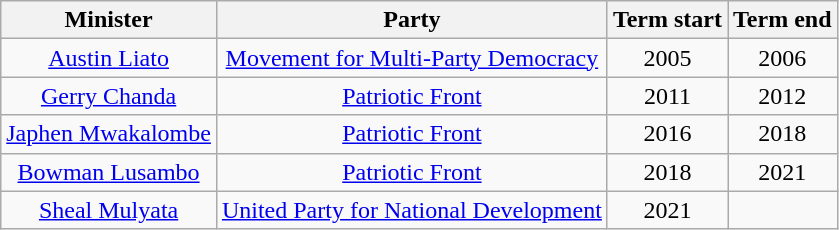<table class="wikitable sortable" style=text-align:center>
<tr>
<th>Minister</th>
<th>Party</th>
<th>Term start</th>
<th>Term end</th>
</tr>
<tr>
<td><a href='#'>Austin Liato</a></td>
<td><a href='#'>Movement for Multi-Party Democracy</a></td>
<td>2005</td>
<td>2006</td>
</tr>
<tr>
<td><a href='#'>Gerry Chanda</a></td>
<td><a href='#'>Patriotic Front</a></td>
<td>2011</td>
<td>2012</td>
</tr>
<tr>
<td><a href='#'>Japhen Mwakalombe</a></td>
<td><a href='#'>Patriotic Front</a></td>
<td>2016</td>
<td>2018</td>
</tr>
<tr>
<td><a href='#'>Bowman Lusambo</a></td>
<td><a href='#'>Patriotic Front</a></td>
<td>2018</td>
<td>2021</td>
</tr>
<tr>
<td><a href='#'>Sheal Mulyata</a></td>
<td><a href='#'>United Party for National Development</a></td>
<td>2021</td>
<td></td>
</tr>
</table>
